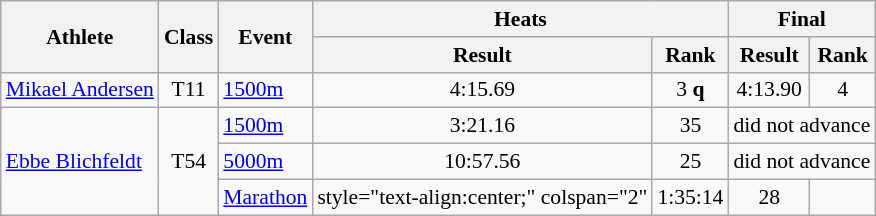<table class=wikitable style="font-size:90%">
<tr>
<th rowspan="2">Athlete</th>
<th rowspan="2">Class</th>
<th rowspan="2">Event</th>
<th colspan="2">Heats</th>
<th colspan="3">Final</th>
</tr>
<tr>
<th>Result</th>
<th>Rank</th>
<th>Result</th>
<th>Rank</th>
</tr>
<tr>
<td><a href='#'>Mikael Andersen</a></td>
<td style="text-align:center;">T11</td>
<td><a href='#'>1500m</a></td>
<td style="text-align:center;">4:15.69</td>
<td style="text-align:center;">3 <strong>q</strong></td>
<td style="text-align:center;">4:13.90</td>
<td style="text-align:center;">4</td>
</tr>
<tr>
<td rowspan="3"><a href='#'>Ebbe Blichfeldt</a></td>
<td rowspan="3" style="text-align:center;">T54</td>
<td><a href='#'>1500m</a></td>
<td style="text-align:center;">3:21.16</td>
<td style="text-align:center;">35</td>
<td style="text-align:center;" colspan="2">did not advance</td>
</tr>
<tr>
<td><a href='#'>5000m</a></td>
<td style="text-align:center;">10:57.56</td>
<td style="text-align:center;">25</td>
<td style="text-align:center;" colspan="2">did not advance</td>
</tr>
<tr>
<td><a href='#'>Marathon</a></td>
<td>style="text-align:center;" colspan="2" </td>
<td style="text-align:center;">1:35:14</td>
<td style="text-align:center;">28</td>
</tr>
</table>
